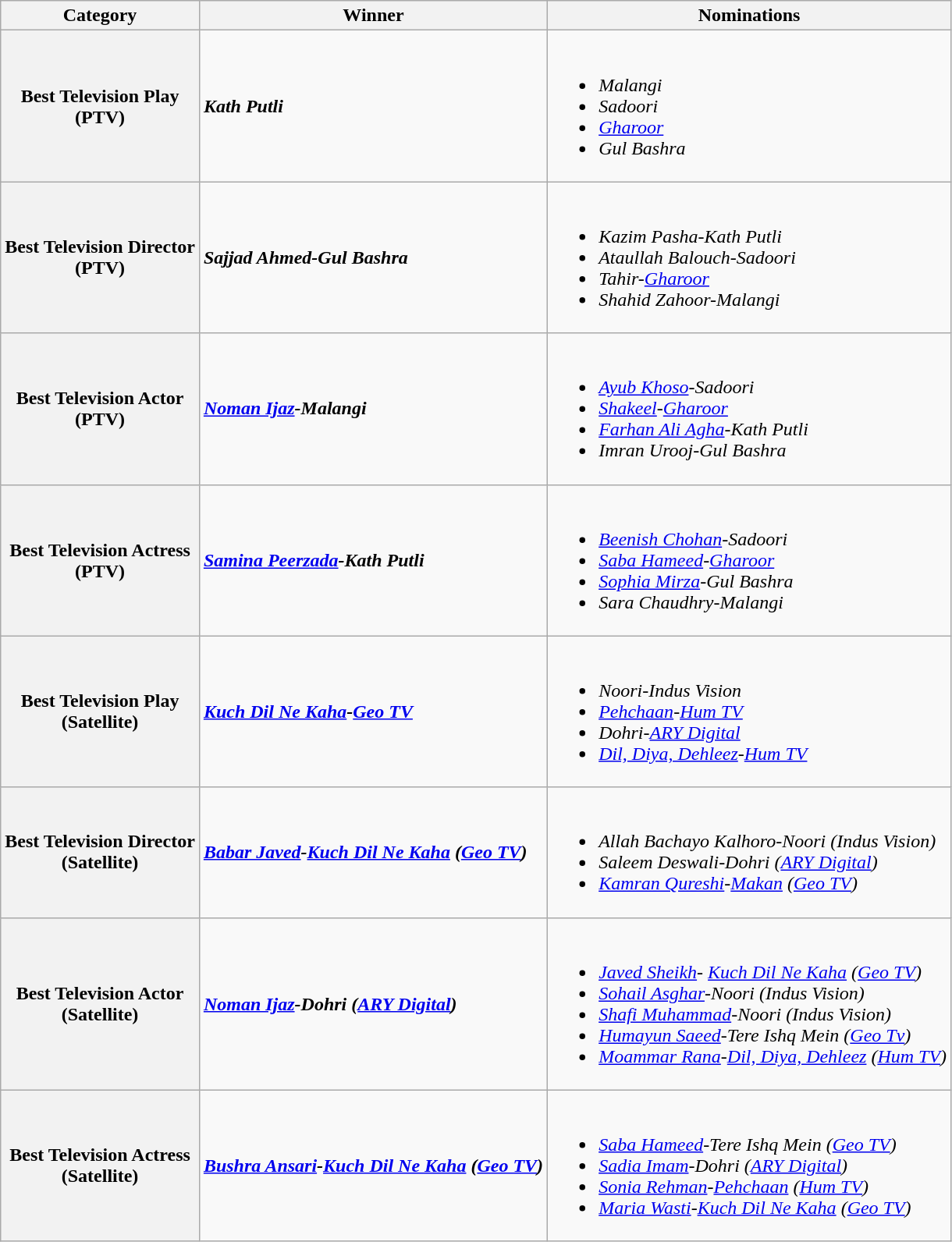<table class="wikitable style">
<tr>
<th>Category</th>
<th>Winner</th>
<th>Nominations</th>
</tr>
<tr>
<th>Best Television Play<br>(PTV)</th>
<td><strong><em>Kath Putli</em></strong></td>
<td><br><ul><li><em>Malangi</em></li><li><em>Sadoori</em></li><li><em><a href='#'>Gharoor</a></em></li><li><em>Gul Bashra</em></li></ul></td>
</tr>
<tr>
<th>Best Television Director<br>(PTV)</th>
<td><strong><em>Sajjad Ahmed-Gul Bashra</em></strong></td>
<td><br><ul><li><em>Kazim Pasha-Kath Putli</em></li><li><em>Ataullah Balouch-Sadoori</em></li><li><em>Tahir-<a href='#'>Gharoor</a></em></li><li><em>Shahid Zahoor-Malangi</em></li></ul></td>
</tr>
<tr>
<th>Best Television Actor<br>(PTV)</th>
<td><strong><em><a href='#'>Noman Ijaz</a>-Malangi</em></strong></td>
<td><br><ul><li><em><a href='#'>Ayub Khoso</a>-Sadoori</em></li><li><em><a href='#'>Shakeel</a>-<a href='#'>Gharoor</a></em></li><li><em><a href='#'>Farhan Ali Agha</a>-Kath Putli</em></li><li><em>Imran Urooj-Gul Bashra</em></li></ul></td>
</tr>
<tr>
<th>Best Television Actress<br>(PTV)</th>
<td><strong><em><a href='#'>Samina Peerzada</a>-Kath Putli</em></strong></td>
<td><br><ul><li><em><a href='#'>Beenish Chohan</a>-Sadoori</em></li><li><em><a href='#'>Saba Hameed</a>-<a href='#'>Gharoor</a></em></li><li><em><a href='#'>Sophia Mirza</a>-Gul Bashra</em></li><li><em>Sara Chaudhry-Malangi</em></li></ul></td>
</tr>
<tr>
<th>Best Television Play<br>(Satellite)</th>
<td><strong><em><a href='#'>Kuch Dil Ne Kaha</a>-<a href='#'>Geo TV</a></em></strong></td>
<td><br><ul><li><em>Noori-Indus Vision</em></li><li><em><a href='#'>Pehchaan</a>-<a href='#'>Hum TV</a></em></li><li><em>Dohri-<a href='#'>ARY Digital</a></em></li><li><em><a href='#'>Dil, Diya, Dehleez</a>-<a href='#'>Hum TV</a></em></li></ul></td>
</tr>
<tr>
<th>Best Television Director<br>(Satellite)</th>
<td><strong><em><a href='#'>Babar Javed</a>-<a href='#'>Kuch Dil Ne Kaha</a> (<a href='#'>Geo TV</a>)</em></strong></td>
<td><br><ul><li><em>Allah Bachayo Kalhoro-Noori (Indus Vision)</em></li><li><em>Saleem Deswali-Dohri (<a href='#'>ARY Digital</a>)</em></li><li><em><a href='#'>Kamran Qureshi</a>-<a href='#'>Makan</a> (<a href='#'>Geo TV</a>)</em></li></ul></td>
</tr>
<tr>
<th>Best Television Actor<br>(Satellite)</th>
<td><strong><em><a href='#'>Noman Ijaz</a>-Dohri (<a href='#'>ARY Digital</a>)</em></strong></td>
<td><br><ul><li><em><a href='#'>Javed Sheikh</a>- <a href='#'>Kuch Dil Ne Kaha</a> (<a href='#'>Geo TV</a>)</em></li><li><em><a href='#'>Sohail Asghar</a>-Noori (Indus Vision)</em></li><li><em><a href='#'>Shafi Muhammad</a>-Noori (Indus Vision)</em></li><li><em><a href='#'>Humayun Saeed</a>-Tere Ishq Mein (<a href='#'>Geo Tv</a>)</em></li><li><em><a href='#'>Moammar Rana</a>-<a href='#'>Dil, Diya, Dehleez</a> (<a href='#'>Hum TV</a>)</em></li></ul></td>
</tr>
<tr>
<th>Best Television Actress<br>(Satellite)</th>
<td><strong><em><a href='#'>Bushra Ansari</a>-<a href='#'>Kuch Dil Ne Kaha</a> (<a href='#'>Geo TV</a>)</em></strong></td>
<td><br><ul><li><em><a href='#'>Saba Hameed</a>-Tere Ishq Mein (<a href='#'>Geo TV</a>)</em></li><li><em><a href='#'>Sadia Imam</a>-Dohri (<a href='#'>ARY Digital</a>)</em></li><li><em><a href='#'>Sonia Rehman</a>-<a href='#'>Pehchaan</a> (<a href='#'>Hum TV</a>)</em></li><li><em><a href='#'>Maria Wasti</a>-<a href='#'>Kuch Dil Ne Kaha</a> (<a href='#'>Geo TV</a>)</em></li></ul></td>
</tr>
</table>
